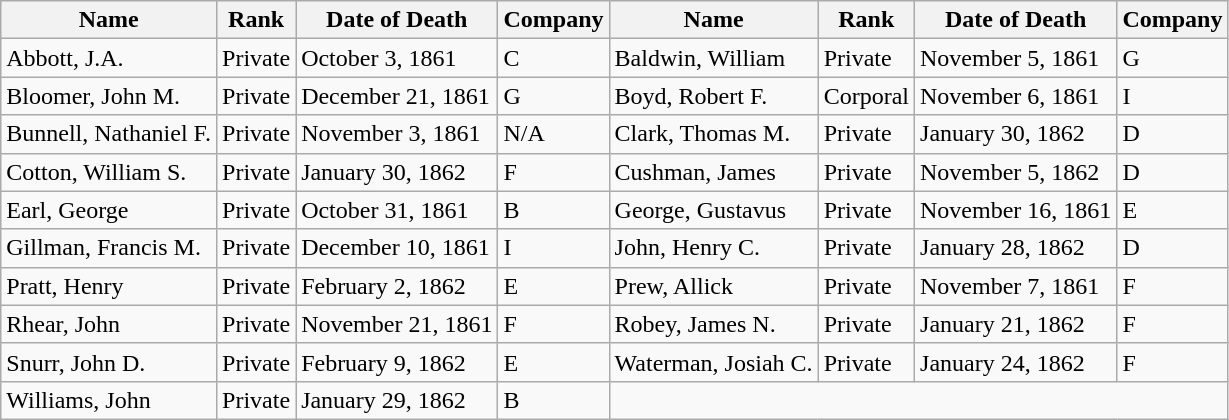<table class="wikitable">
<tr>
<th>Name</th>
<th>Rank</th>
<th>Date of Death</th>
<th>Company</th>
<th>Name</th>
<th>Rank</th>
<th>Date of Death</th>
<th>Company</th>
</tr>
<tr>
<td>Abbott, J.A.</td>
<td>Private</td>
<td>October 3, 1861</td>
<td>C</td>
<td>Baldwin, William</td>
<td>Private</td>
<td>November 5, 1861</td>
<td>G</td>
</tr>
<tr>
<td>Bloomer, John M.</td>
<td>Private</td>
<td>December 21, 1861</td>
<td>G</td>
<td>Boyd, Robert F.</td>
<td>Corporal</td>
<td>November 6, 1861</td>
<td>I</td>
</tr>
<tr>
<td>Bunnell, Nathaniel F.</td>
<td>Private</td>
<td>November 3, 1861</td>
<td>N/A</td>
<td>Clark, Thomas M.</td>
<td>Private</td>
<td>January 30, 1862</td>
<td>D</td>
</tr>
<tr>
<td>Cotton, William S.</td>
<td>Private</td>
<td>January 30, 1862</td>
<td>F</td>
<td>Cushman, James</td>
<td>Private</td>
<td>November 5, 1862</td>
<td>D</td>
</tr>
<tr>
<td>Earl, George</td>
<td>Private</td>
<td>October 31, 1861</td>
<td>B</td>
<td>George, Gustavus</td>
<td>Private</td>
<td>November 16, 1861</td>
<td>E</td>
</tr>
<tr>
<td>Gillman, Francis M.</td>
<td>Private</td>
<td>December 10, 1861</td>
<td>I</td>
<td>John, Henry C.</td>
<td>Private</td>
<td>January 28, 1862</td>
<td>D</td>
</tr>
<tr>
<td>Pratt, Henry</td>
<td>Private</td>
<td>February 2, 1862</td>
<td>E</td>
<td>Prew, Allick</td>
<td>Private</td>
<td>November 7, 1861</td>
<td>F</td>
</tr>
<tr>
<td>Rhear, John</td>
<td>Private</td>
<td>November 21, 1861</td>
<td>F</td>
<td>Robey, James N.</td>
<td>Private</td>
<td>January 21, 1862</td>
<td>F</td>
</tr>
<tr>
<td>Snurr, John D.</td>
<td>Private</td>
<td>February 9, 1862</td>
<td>E</td>
<td>Waterman, Josiah C.</td>
<td>Private</td>
<td>January 24, 1862</td>
<td>F</td>
</tr>
<tr>
<td>Williams, John</td>
<td>Private</td>
<td>January 29, 1862</td>
<td>B</td>
</tr>
</table>
